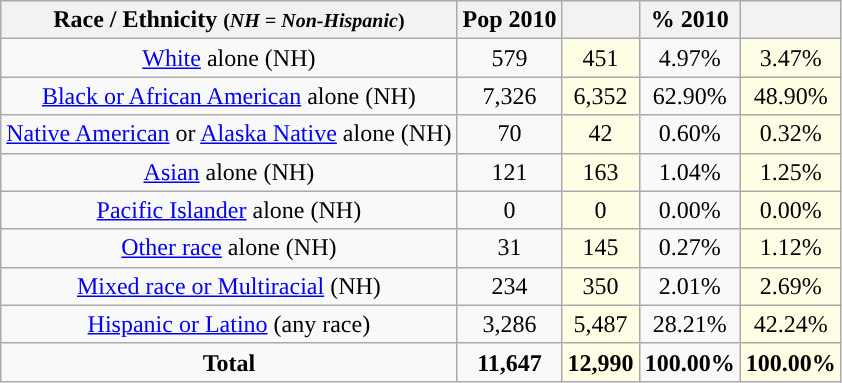<table class="wikitable" style="text-align:center;">
<tr>
<th>Race / Ethnicity <small>(<em>NH = Non-Hispanic</em>)</small></th>
<th>Pop 2010</th>
<th></th>
<th>% 2010</th>
<th></th>
</tr>
<tr>
<td><a href='#'>White</a> alone (NH)</td>
<td>579</td>
<td style='background: #ffffe6;'>451</td>
<td>4.97%</td>
<td style='background: #ffffe6;'>3.47%</td>
</tr>
<tr>
<td><a href='#'>Black or African American</a> alone (NH)</td>
<td>7,326</td>
<td style='background: #ffffe6;'>6,352</td>
<td>62.90%</td>
<td style='background: #ffffe6;'>48.90%</td>
</tr>
<tr>
<td><a href='#'>Native American</a> or <a href='#'>Alaska Native</a> alone (NH)</td>
<td>70</td>
<td style='background: #ffffe6;'>42</td>
<td>0.60%</td>
<td style='background: #ffffe6;'>0.32%</td>
</tr>
<tr>
<td><a href='#'>Asian</a> alone (NH)</td>
<td>121</td>
<td style='background: #ffffe6;'>163</td>
<td>1.04%</td>
<td style='background: #ffffe6;'>1.25%</td>
</tr>
<tr>
<td><a href='#'>Pacific Islander</a> alone (NH)</td>
<td>0</td>
<td style='background: #ffffe6;'>0</td>
<td>0.00%</td>
<td style='background: #ffffe6;'>0.00%</td>
</tr>
<tr>
<td><a href='#'>Other race</a> alone (NH)</td>
<td>31</td>
<td style='background: #ffffe6;'>145</td>
<td>0.27%</td>
<td style='background: #ffffe6;'>1.12%</td>
</tr>
<tr>
<td><a href='#'>Mixed race or Multiracial</a> (NH)</td>
<td>234</td>
<td style='background: #ffffe6;'>350</td>
<td>2.01%</td>
<td style='background: #ffffe6;'>2.69%</td>
</tr>
<tr>
<td><a href='#'>Hispanic or Latino</a> (any race)</td>
<td>3,286</td>
<td style='background: #ffffe6;'>5,487</td>
<td>28.21%</td>
<td style='background: #ffffe6;'>42.24%</td>
</tr>
<tr>
<td><strong>Total</strong></td>
<td><strong>11,647</strong></td>
<td style='background: #ffffe6;'><strong>12,990</strong></td>
<td><strong>100.00%</strong></td>
<td style='background: #ffffe6;'><strong>100.00%</strong></td>
</tr>
</table>
